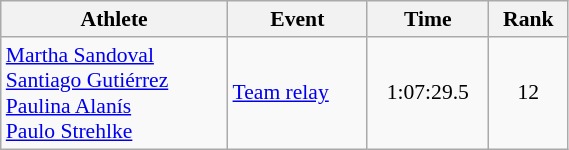<table class="wikitable" style="text-align:center; font-size:90%; width:30%;">
<tr>
<th>Athlete</th>
<th>Event</th>
<th>Time</th>
<th>Rank</th>
</tr>
<tr>
<td align="left"><a href='#'>Martha Sandoval</a><br><a href='#'>Santiago Gutiérrez</a><br><a href='#'>Paulina Alanís</a><br><a href='#'>Paulo Strehlke</a></td>
<td align="left"><a href='#'>Team relay</a></td>
<td>1:07:29.5</td>
<td>12</td>
</tr>
</table>
